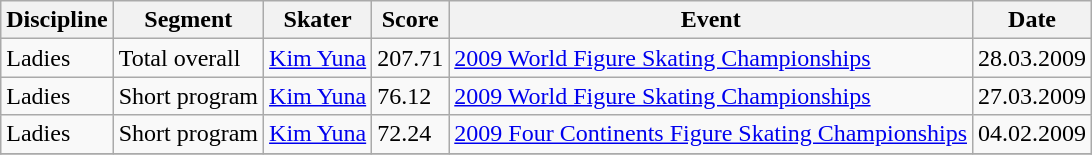<table class="wikitable">
<tr>
<th>Discipline</th>
<th>Segment</th>
<th>Skater</th>
<th>Score</th>
<th>Event</th>
<th>Date</th>
</tr>
<tr>
<td>Ladies</td>
<td>Total overall</td>
<td><a href='#'>Kim Yuna</a></td>
<td>207.71</td>
<td><a href='#'>2009 World Figure Skating Championships</a></td>
<td>28.03.2009</td>
</tr>
<tr>
<td>Ladies</td>
<td>Short program</td>
<td><a href='#'>Kim Yuna</a></td>
<td>76.12</td>
<td><a href='#'>2009 World Figure Skating Championships</a></td>
<td>27.03.2009</td>
</tr>
<tr>
<td>Ladies</td>
<td>Short program</td>
<td><a href='#'>Kim Yuna</a></td>
<td>72.24</td>
<td><a href='#'>2009 Four Continents Figure Skating Championships</a></td>
<td>04.02.2009</td>
</tr>
<tr>
</tr>
</table>
